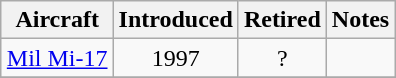<table class="wikitable" style="text-align:center; margin:1em auto;">
<tr>
<th>Aircraft</th>
<th>Introduced</th>
<th>Retired</th>
<th>Notes</th>
</tr>
<tr>
<td><a href='#'>Mil Mi-17</a></td>
<td>1997</td>
<td>?</td>
<td></td>
</tr>
<tr>
</tr>
</table>
